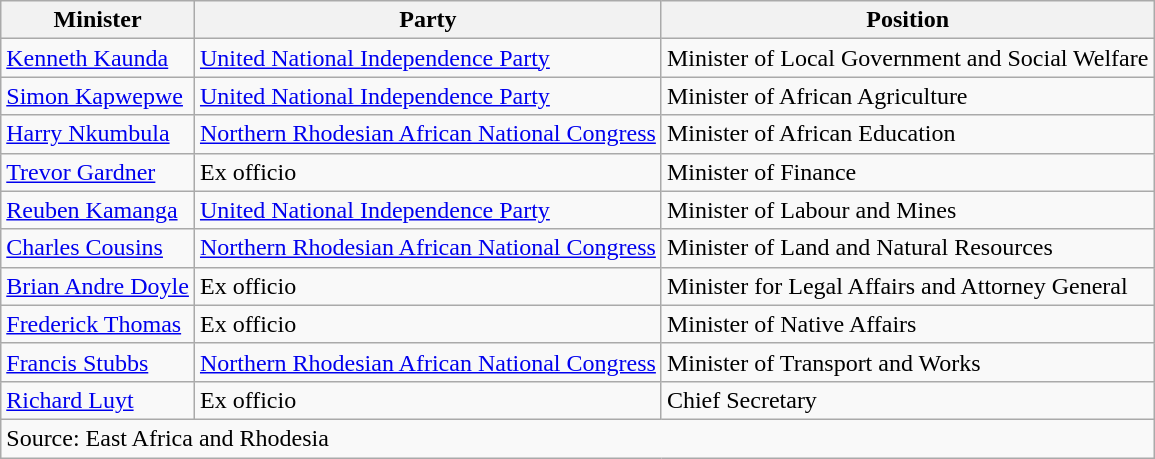<table class=wikitable>
<tr>
<th>Minister</th>
<th>Party</th>
<th>Position</th>
</tr>
<tr>
<td><a href='#'>Kenneth Kaunda</a></td>
<td><a href='#'>United National Independence Party</a></td>
<td>Minister of Local Government and Social Welfare</td>
</tr>
<tr>
<td><a href='#'>Simon Kapwepwe</a></td>
<td><a href='#'>United National Independence Party</a></td>
<td>Minister of African Agriculture</td>
</tr>
<tr>
<td><a href='#'>Harry Nkumbula</a></td>
<td><a href='#'>Northern Rhodesian African National Congress</a></td>
<td>Minister of African Education</td>
</tr>
<tr>
<td><a href='#'>Trevor Gardner</a></td>
<td>Ex officio</td>
<td>Minister of Finance</td>
</tr>
<tr>
<td><a href='#'>Reuben Kamanga</a></td>
<td><a href='#'>United National Independence Party</a></td>
<td>Minister of Labour and Mines</td>
</tr>
<tr>
<td><a href='#'>Charles Cousins</a></td>
<td><a href='#'>Northern Rhodesian African National Congress</a></td>
<td>Minister of Land and Natural Resources</td>
</tr>
<tr>
<td><a href='#'>Brian Andre Doyle</a></td>
<td>Ex officio</td>
<td>Minister for Legal Affairs and Attorney General</td>
</tr>
<tr>
<td><a href='#'>Frederick Thomas</a></td>
<td>Ex officio</td>
<td>Minister of Native Affairs</td>
</tr>
<tr>
<td><a href='#'>Francis Stubbs</a></td>
<td><a href='#'>Northern Rhodesian African National Congress</a></td>
<td>Minister of Transport and Works</td>
</tr>
<tr>
<td><a href='#'>Richard Luyt</a></td>
<td>Ex officio</td>
<td>Chief Secretary</td>
</tr>
<tr>
<td colspan=3>Source: East Africa and Rhodesia</td>
</tr>
</table>
